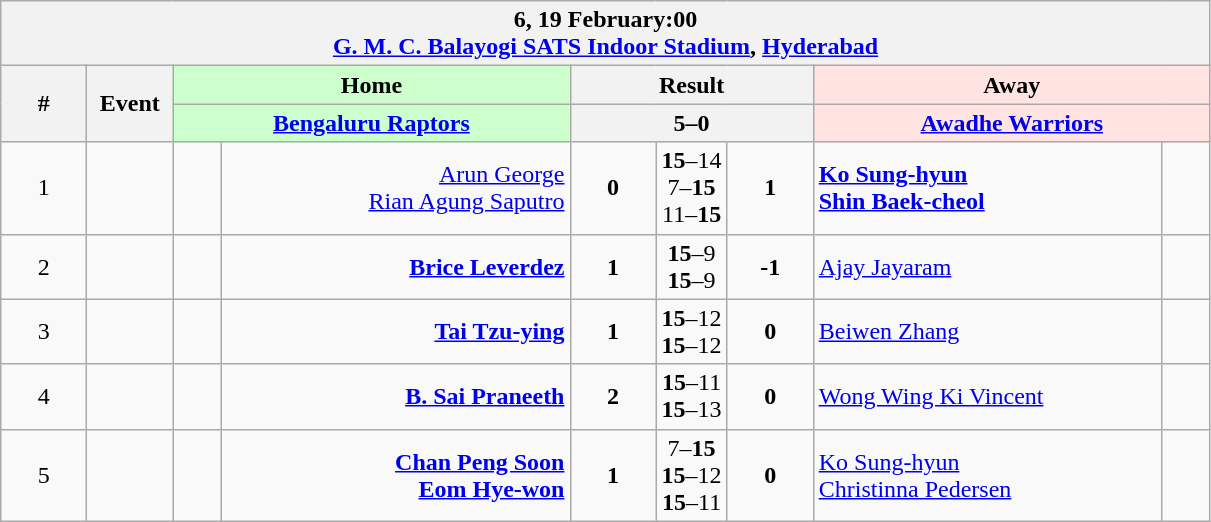<table class="wikitable">
<tr>
<th colspan="9">6, 19 February:00<br><a href='#'>G. M. C. Balayogi SATS Indoor Stadium</a>, <a href='#'>Hyderabad</a></th>
</tr>
<tr>
<th rowspan="2" width="50">#</th>
<th rowspan="2" width="50">Event</th>
<th colspan="2" width="250" style="background-color:#ccffcc">Home</th>
<th colspan="3" width="150">Result</th>
<th colspan="2" width="250" style="background-color:#ffe4e1">Away</th>
</tr>
<tr>
<th colspan="2" style="background-color:#ccffcc"><a href='#'>Bengaluru Raptors</a></th>
<th colspan="3">5–0</th>
<th colspan="2" style="background-color:#ffe4e1"><a href='#'>Awadhe Warriors</a></th>
</tr>
<tr>
<td align="center">1</td>
<td align="center"></td>
<td align="center" width="25"></td>
<td align="right" width="225"><a href='#'>Arun George</a> <br><a href='#'>Rian Agung Saputro</a> </td>
<td align="center" width="50"><strong>0</strong></td>
<td align="center"><strong>15</strong>–14<br>7–<strong>15</strong><br>11–<strong>15</strong></td>
<td align="center" width="50"><strong>1</strong></td>
<td align="left" width="225"><strong> <a href='#'>Ko Sung-hyun</a><br> <a href='#'>Shin Baek-cheol</a></strong></td>
<td align="center" width="25"></td>
</tr>
<tr>
<td align="center">2</td>
<td align="center"></td>
<td align="center"></td>
<td align="right"><strong><a href='#'>Brice Leverdez</a> </strong></td>
<td align="center"><strong>1</strong></td>
<td align="center"><strong>15</strong>–9<br><strong>15</strong>–9</td>
<td align="center"><strong>-1</strong></td>
<td align="left"> <a href='#'>Ajay Jayaram</a></td>
<td align="center"></td>
</tr>
<tr>
<td align="center">3</td>
<td align="center"></td>
<td align="center"></td>
<td align="right"><strong><a href='#'>Tai Tzu-ying</a> </strong></td>
<td align="center"><strong>1</strong></td>
<td align="center"><strong>15</strong>–12<br><strong>15</strong>–12</td>
<td align="center"><strong>0</strong></td>
<td align="left"> <a href='#'>Beiwen Zhang</a></td>
<td align="center"></td>
</tr>
<tr>
<td align="center">4</td>
<td align="center"></td>
<td align="center"></td>
<td align="right"><strong><a href='#'>B. Sai Praneeth</a> </strong></td>
<td align="center"><strong>2</strong></td>
<td align="center"><strong>15</strong>–11<br><strong>15</strong>–13</td>
<td align="center"><strong>0</strong></td>
<td align="left"> <a href='#'>Wong Wing Ki Vincent</a></td>
<td align="center"></td>
</tr>
<tr>
<td align="center">5</td>
<td align="center"></td>
<td align="center"></td>
<td align="right"><strong> <a href='#'>Chan Peng Soon</a><br> <a href='#'>Eom Hye-won</a></strong></td>
<td align="center"><strong>1</strong></td>
<td align="center">7–<strong>15</strong><br><strong>15</strong>–12<br><strong>15</strong>–11</td>
<td align="center"><strong>0</strong></td>
<td align="left"> <a href='#'>Ko Sung-hyun</a><br> <a href='#'>Christinna Pedersen</a></td>
<td align="center"></td>
</tr>
</table>
